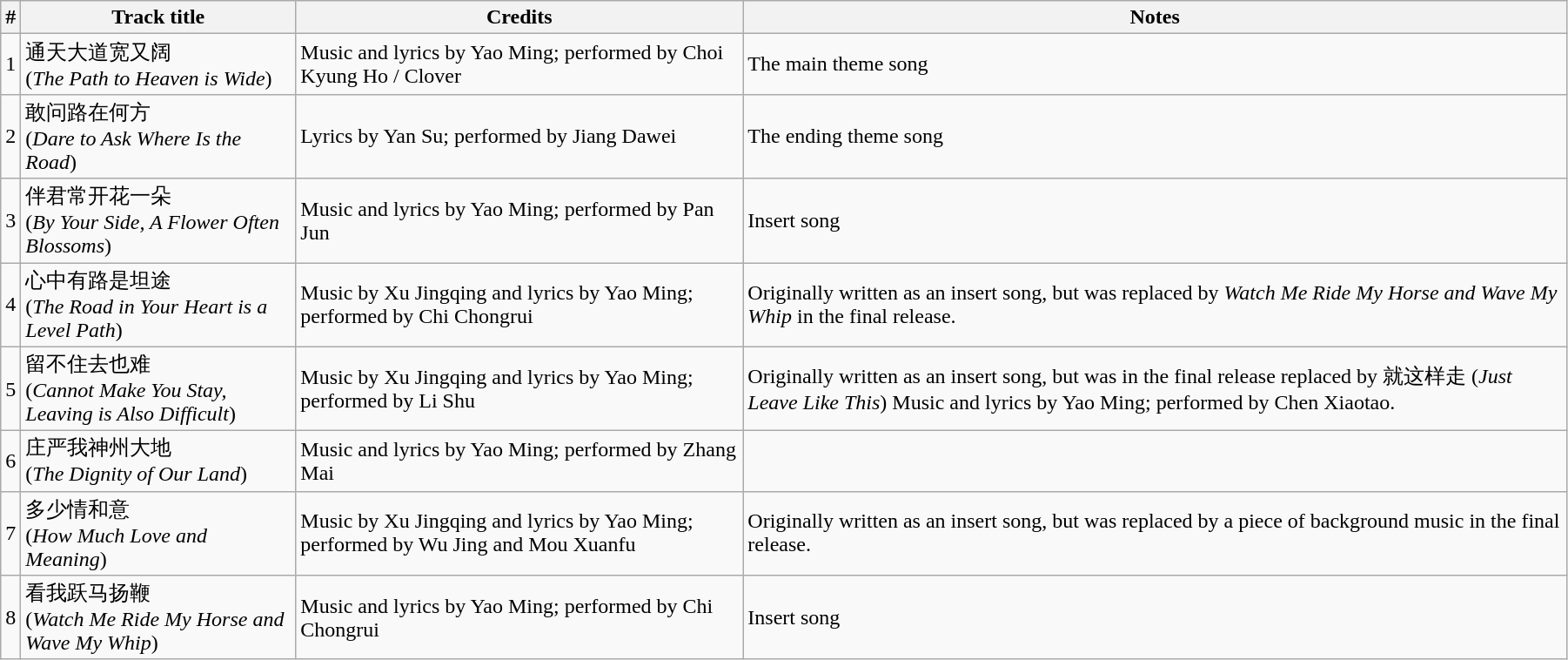<table class="wikitable" style="width:95%;">
<tr>
<th>#</th>
<th>Track title</th>
<th>Credits</th>
<th>Notes</th>
</tr>
<tr>
<td>1</td>
<td>通天大道宽又阔 <br> (<em>The Path to Heaven is Wide</em>)</td>
<td>Music and lyrics by Yao Ming; performed by Choi Kyung Ho / Clover</td>
<td>The main theme song</td>
</tr>
<tr>
<td>2</td>
<td>敢问路在何方 <br> (<em>Dare to Ask Where Is the Road</em>)</td>
<td>Lyrics by Yan Su; performed by Jiang Dawei</td>
<td>The ending theme song</td>
</tr>
<tr>
<td>3</td>
<td>伴君常开花一朵 <br> (<em>By Your Side, A Flower Often Blossoms</em>)</td>
<td>Music and lyrics by Yao Ming; performed by Pan Jun</td>
<td>Insert song</td>
</tr>
<tr>
<td>4</td>
<td>心中有路是坦途 <br> (<em>The Road in Your Heart is a Level Path</em>)</td>
<td>Music by Xu Jingqing and lyrics by Yao Ming; performed by Chi Chongrui</td>
<td>Originally written as an insert song, but was replaced by <em>Watch Me Ride My Horse and Wave My Whip</em> in the final release.</td>
</tr>
<tr>
<td>5</td>
<td>留不住去也难 <br> (<em>Cannot Make You Stay, Leaving is Also Difficult</em>)</td>
<td>Music by Xu Jingqing and lyrics by Yao Ming; performed by Li Shu</td>
<td>Originally written as an insert song, but was in the final release replaced by 就这样走 (<em>Just Leave Like This</em>) Music and lyrics by Yao Ming; performed by Chen Xiaotao.</td>
</tr>
<tr>
<td>6</td>
<td>庄严我神州大地 <br> (<em>The Dignity of Our Land</em>)</td>
<td>Music and lyrics by Yao Ming; performed by Zhang Mai</td>
<td></td>
</tr>
<tr>
<td>7</td>
<td>多少情和意 <br> (<em>How Much Love and Meaning</em>)</td>
<td>Music by Xu Jingqing and lyrics by Yao Ming; performed by Wu Jing and Mou Xuanfu</td>
<td>Originally written as an insert song, but was replaced by a piece of background music in the final release.</td>
</tr>
<tr>
<td>8</td>
<td>看我跃马扬鞭 <br> (<em>Watch Me Ride My Horse and Wave My Whip</em>)</td>
<td>Music and lyrics by Yao Ming; performed by Chi Chongrui</td>
<td>Insert song</td>
</tr>
</table>
